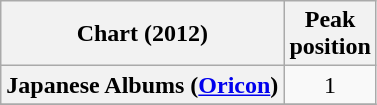<table class="wikitable plainrowheaders" style="text-align:center">
<tr>
<th>Chart (2012)</th>
<th>Peak<br>position</th>
</tr>
<tr>
<th scope="row">Japanese Albums (<a href='#'>Oricon</a>)</th>
<td>1</td>
</tr>
<tr>
</tr>
</table>
